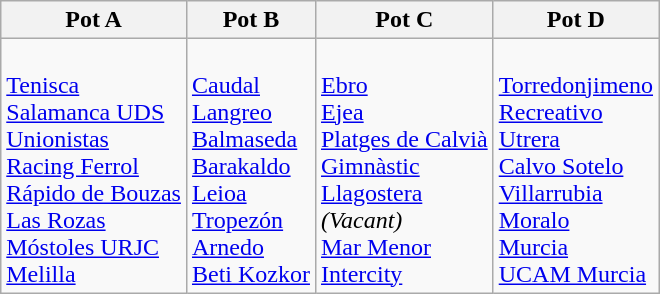<table class="wikitable">
<tr>
<th>Pot A</th>
<th>Pot B</th>
<th>Pot C</th>
<th>Pot D</th>
</tr>
<tr style="vertical-align:top">
<td><br> <a href='#'>Tenisca</a><br>
 <a href='#'>Salamanca UDS</a><br>
 <a href='#'>Unionistas</a><br>
 <a href='#'>Racing Ferrol</a><br>
 <a href='#'>Rápido de Bouzas</a><br>
 <a href='#'>Las Rozas</a><br>
 <a href='#'>Móstoles URJC</a><br>
 <a href='#'>Melilla</a></td>
<td><br> <a href='#'>Caudal</a><br>
 <a href='#'>Langreo</a><br>
 <a href='#'>Balmaseda</a><br>
 <a href='#'>Barakaldo</a><br>
 <a href='#'>Leioa</a><br>
 <a href='#'>Tropezón</a><br>
 <a href='#'>Arnedo</a><br>
 <a href='#'>Beti Kozkor</a></td>
<td><br> <a href='#'>Ebro</a><br>
 <a href='#'>Ejea</a><br>
 <a href='#'>Platges de Calvià</a><br>
 <a href='#'>Gimnàstic</a><br>
 <a href='#'>Llagostera</a><br>
 <em>(Vacant)</em><br>
 <a href='#'>Mar Menor</a><br>
 <a href='#'>Intercity</a></td>
<td><br> <a href='#'>Torredonjimeno</a><br>
 <a href='#'>Recreativo</a><br>
 <a href='#'>Utrera</a><br>
 <a href='#'>Calvo Sotelo</a><br>
 <a href='#'>Villarrubia</a><br>
 <a href='#'>Moralo</a><br>
 <a href='#'>Murcia</a><br>
 <a href='#'>UCAM Murcia</a></td>
</tr>
</table>
